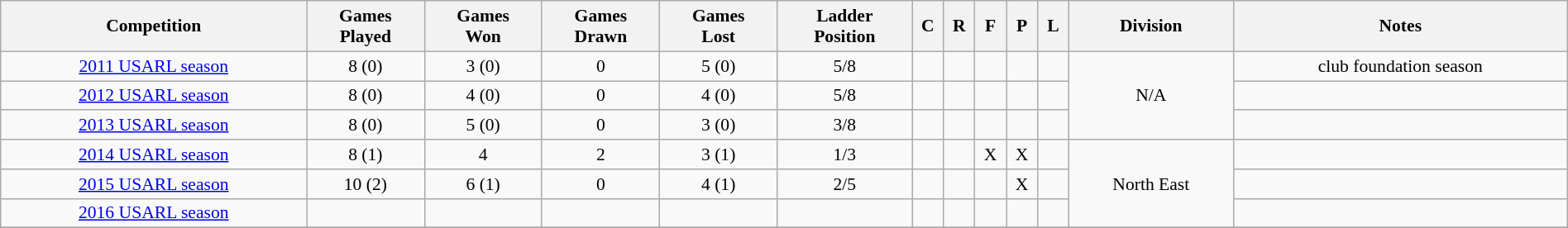<table class="wikitable" width="100%" style="font-size:90%">
<tr>
<th>Competition</th>
<th>Games<br>Played</th>
<th>Games<br>Won</th>
<th>Games<br>Drawn</th>
<th>Games<br>Lost</th>
<th>Ladder<br>Position</th>
<th width="2%">C</th>
<th width="2%">R</th>
<th width="2%">F</th>
<th width="2%">P</th>
<th width="2%">L</th>
<th>Division</th>
<th>Notes</th>
</tr>
<tr style="text-align: center">
<td><a href='#'>2011 USARL season</a></td>
<td>8 (0)</td>
<td>3 (0)</td>
<td>0</td>
<td>5 (0)</td>
<td>5/8</td>
<td></td>
<td></td>
<td></td>
<td></td>
<td></td>
<td rowspan=3>N/A</td>
<td>club foundation season</td>
</tr>
<tr style="text-align: center">
<td><a href='#'>2012 USARL season</a></td>
<td>8 (0)</td>
<td>4 (0)</td>
<td>0</td>
<td>4 (0)</td>
<td>5/8</td>
<td></td>
<td></td>
<td></td>
<td></td>
<td></td>
<td></td>
</tr>
<tr style="text-align: center">
<td><a href='#'>2013 USARL season</a></td>
<td>8 (0)</td>
<td>5 (0)</td>
<td>0</td>
<td>3 (0)</td>
<td>3/8</td>
<td></td>
<td></td>
<td></td>
<td></td>
<td></td>
<td></td>
</tr>
<tr style="text-align: center">
<td><a href='#'>2014 USARL season</a></td>
<td>8 (1)</td>
<td>4</td>
<td>2</td>
<td>3 (1)</td>
<td>1/3</td>
<td></td>
<td></td>
<td>X</td>
<td>X</td>
<td></td>
<td rowspan=3>North East</td>
<td></td>
</tr>
<tr style="text-align: center">
<td><a href='#'>2015 USARL season</a></td>
<td>10 (2)</td>
<td>6 (1)</td>
<td>0</td>
<td>4 (1)</td>
<td>2/5</td>
<td></td>
<td></td>
<td></td>
<td>X</td>
<td></td>
<td></td>
</tr>
<tr style="text-align: center">
<td><a href='#'>2016 USARL season</a></td>
<td></td>
<td></td>
<td></td>
<td></td>
<td></td>
<td></td>
<td></td>
<td></td>
<td></td>
<td></td>
<td></td>
</tr>
<tr>
</tr>
</table>
